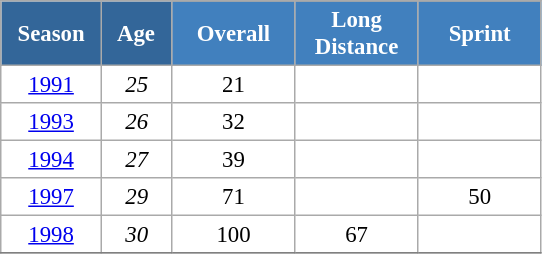<table class="wikitable" style="font-size:95%; text-align:center; border:grey solid 1px; border-collapse:collapse; background:#ffffff;">
<tr>
<th style="background-color:#369; color:white; width:60px;" rowspan="2"> Season </th>
<th style="background-color:#369; color:white; width:40px;" rowspan="2"> Age </th>
</tr>
<tr>
<th style="background-color:#4180be; color:white; width:75px;">Overall</th>
<th style="background-color:#4180be; color:white; width:75px;">Long Distance</th>
<th style="background-color:#4180be; color:white; width:75px;">Sprint</th>
</tr>
<tr>
<td><a href='#'>1991</a></td>
<td><em>25</em></td>
<td>21</td>
<td></td>
<td></td>
</tr>
<tr>
<td><a href='#'>1993</a></td>
<td><em>26</em></td>
<td>32</td>
<td></td>
<td></td>
</tr>
<tr>
<td><a href='#'>1994</a></td>
<td><em>27</em></td>
<td>39</td>
<td></td>
<td></td>
</tr>
<tr>
<td><a href='#'>1997</a></td>
<td><em>29</em></td>
<td>71</td>
<td></td>
<td>50</td>
</tr>
<tr>
<td><a href='#'>1998</a></td>
<td><em>30</em></td>
<td>100</td>
<td>67</td>
<td></td>
</tr>
<tr>
</tr>
</table>
